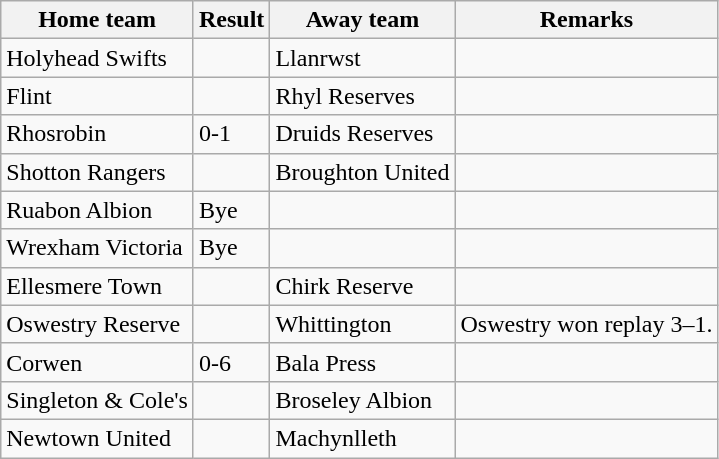<table class="wikitable">
<tr>
<th>Home team</th>
<th>Result</th>
<th>Away team</th>
<th>Remarks</th>
</tr>
<tr>
<td>Holyhead Swifts</td>
<td></td>
<td>Llanrwst</td>
<td></td>
</tr>
<tr>
<td>Flint</td>
<td></td>
<td>Rhyl Reserves</td>
<td></td>
</tr>
<tr>
<td>Rhosrobin</td>
<td>0-1</td>
<td>Druids Reserves</td>
<td></td>
</tr>
<tr>
<td>Shotton Rangers</td>
<td></td>
<td>Broughton United</td>
<td></td>
</tr>
<tr>
<td>Ruabon Albion</td>
<td>Bye</td>
<td></td>
<td></td>
</tr>
<tr>
<td>Wrexham Victoria</td>
<td>Bye</td>
<td></td>
<td></td>
</tr>
<tr>
<td> Ellesmere Town</td>
<td></td>
<td>Chirk Reserve</td>
<td></td>
</tr>
<tr>
<td> Oswestry Reserve</td>
<td></td>
<td> Whittington</td>
<td>Oswestry won replay 3–1.</td>
</tr>
<tr>
<td>Corwen</td>
<td>0-6</td>
<td>Bala Press</td>
<td></td>
</tr>
<tr>
<td> Singleton & Cole's</td>
<td></td>
<td> Broseley Albion</td>
<td></td>
</tr>
<tr>
<td>Newtown United</td>
<td></td>
<td>Machynlleth</td>
<td></td>
</tr>
</table>
